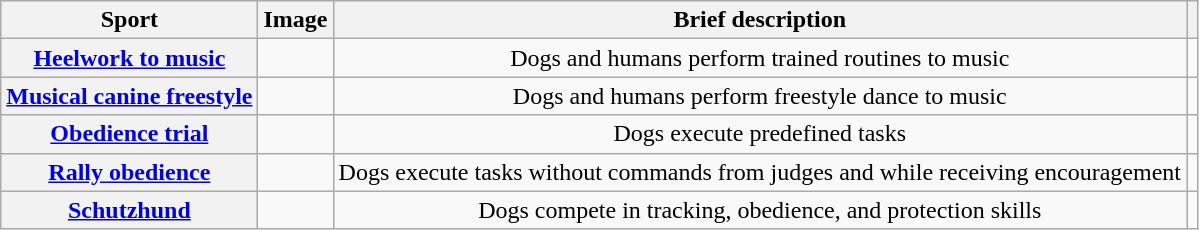<table class="wikitable sortable" style="text-align: center;">
<tr>
<th scope="col">Sport</th>
<th scope="col" class="unsortable">Image</th>
<th scope="col" class="unsortable">Brief description</th>
<th scope="col" class="unsortable"></th>
</tr>
<tr>
<th scope="row"><a href='#'>Heelwork to music</a></th>
<td></td>
<td>Dogs and humans perform trained routines to music</td>
<td></td>
</tr>
<tr>
<th scope="row"><a href='#'>Musical canine freestyle</a></th>
<td></td>
<td>Dogs and humans perform freestyle dance to music</td>
<td></td>
</tr>
<tr>
<th scope="row"><a href='#'>Obedience trial</a></th>
<td></td>
<td>Dogs execute predefined tasks</td>
<td></td>
</tr>
<tr>
<th scope="row"><a href='#'>Rally obedience</a></th>
<td></td>
<td>Dogs execute tasks without commands from judges and while receiving encouragement</td>
<td></td>
</tr>
<tr>
<th scope="row"><a href='#'>Schutzhund</a></th>
<td></td>
<td>Dogs compete in tracking, obedience, and protection skills</td>
<td></td>
</tr>
</table>
